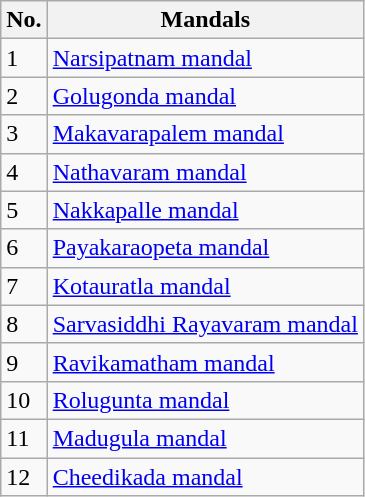<table class="wikitable">
<tr>
<th>No.</th>
<th>Mandals</th>
</tr>
<tr>
<td>1</td>
<td><a href='#'>Narsipatnam mandal</a></td>
</tr>
<tr>
<td>2</td>
<td><a href='#'>Golugonda mandal</a></td>
</tr>
<tr>
<td>3</td>
<td><a href='#'>Makavarapalem mandal</a></td>
</tr>
<tr>
<td>4</td>
<td><a href='#'>Nathavaram mandal</a></td>
</tr>
<tr>
<td>5</td>
<td><a href='#'>Nakkapalle mandal</a></td>
</tr>
<tr>
<td>6</td>
<td><a href='#'>Payakaraopeta mandal</a></td>
</tr>
<tr>
<td>7</td>
<td><a href='#'>Kotauratla mandal</a></td>
</tr>
<tr>
<td>8</td>
<td><a href='#'>Sarvasiddhi Rayavaram mandal</a></td>
</tr>
<tr>
<td>9</td>
<td><a href='#'>Ravikamatham mandal</a></td>
</tr>
<tr>
<td>10</td>
<td><a href='#'>Rolugunta mandal</a></td>
</tr>
<tr>
<td>11</td>
<td><a href='#'>Madugula mandal</a></td>
</tr>
<tr>
<td>12</td>
<td><a href='#'>Cheedikada mandal</a></td>
</tr>
</table>
